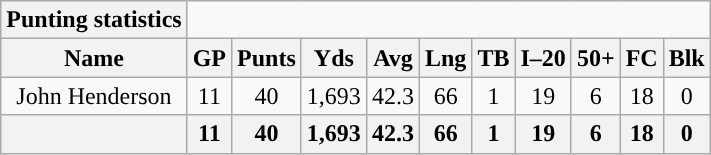<table class="wikitable sortable" style="text-align:center;">
<tr>
<th style="text-align:center; ">Punting statistics</th>
</tr>
<tr>
<th>Name</th>
<th>GP</th>
<th>Punts</th>
<th>Yds</th>
<th>Avg</th>
<th>Lng</th>
<th>TB</th>
<th>I–20</th>
<th>50+</th>
<th>FC</th>
<th>Blk</th>
</tr>
<tr>
<td>John Henderson</td>
<td>11</td>
<td>40</td>
<td>1,693</td>
<td>42.3</td>
<td>66</td>
<td>1</td>
<td>19</td>
<td>6</td>
<td>18</td>
<td>0</td>
</tr>
<tr>
<th colspan="1"></th>
<th>11</th>
<th>40</th>
<th>1,693</th>
<th>42.3</th>
<th>66</th>
<th>1</th>
<th>19</th>
<th>6</th>
<th>18</th>
<th>0</th>
</tr>
</table>
